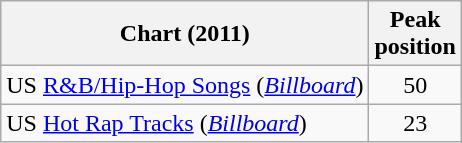<table class="wikitable sortable">
<tr>
<th>Chart (2011)</th>
<th>Peak<br>position</th>
</tr>
<tr>
<td>US <a href='#'>R&B/Hip-Hop Songs</a> (<em><a href='#'>Billboard</a></em>)</td>
<td style="text-align:center;">50</td>
</tr>
<tr>
<td>US <a href='#'>Hot Rap Tracks</a> (<em><a href='#'>Billboard</a></em>)</td>
<td style="text-align:center;">23</td>
</tr>
</table>
